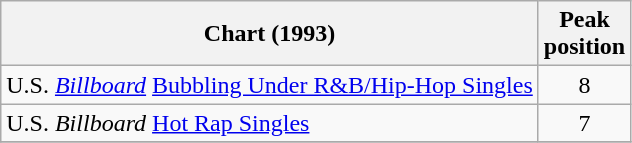<table class="wikitable">
<tr>
<th align="left">Chart (1993)</th>
<th align="center">Peak<br>position</th>
</tr>
<tr>
<td align="left">U.S. <a href='#'><em>Billboard</em></a> <a href='#'>Bubbling Under R&B/Hip-Hop Singles</a></td>
<td align="center">8</td>
</tr>
<tr>
<td align="left">U.S. <em>Billboard</em> <a href='#'>Hot Rap Singles</a></td>
<td align="center">7</td>
</tr>
<tr>
</tr>
</table>
